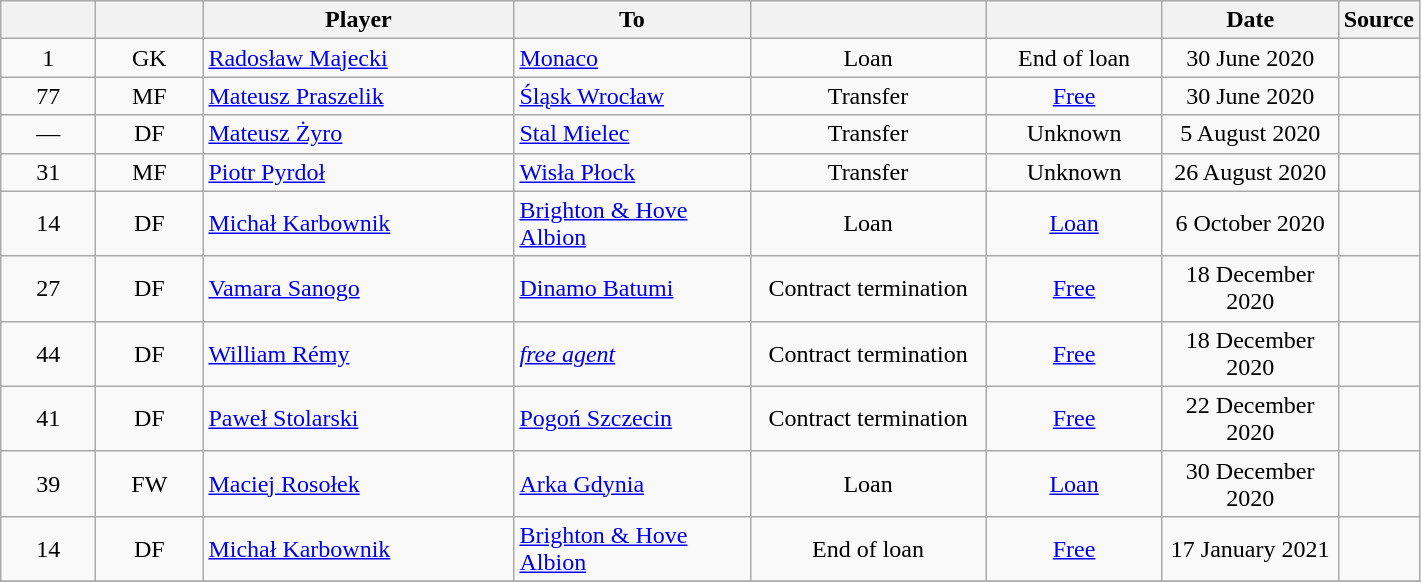<table class="wikitable" style="text-align:center;">
<tr>
<th style="width:56px;"></th>
<th style="width:64px;"></th>
<th style="width:200px;">Player</th>
<th style="width:150px;">To</th>
<th style="width:150px;"></th>
<th style="width:110px;"></th>
<th style="width:110px;"><strong>Date</strong></th>
<th>Source</th>
</tr>
<tr>
<td>1</td>
<td>GK</td>
<td align="left"> <a href='#'>Radosław Majecki</a></td>
<td style="text-align:left"> <a href='#'>Monaco</a></td>
<td>Loan</td>
<td>End of loan</td>
<td>30 June 2020</td>
<td></td>
</tr>
<tr>
<td>77</td>
<td>MF</td>
<td align="left"> <a href='#'>Mateusz Praszelik</a></td>
<td style="text-align:left"><a href='#'>Śląsk Wrocław</a></td>
<td>Transfer</td>
<td><a href='#'>Free</a></td>
<td>30 June 2020</td>
<td></td>
</tr>
<tr>
<td>—</td>
<td>DF</td>
<td align="left"> <a href='#'>Mateusz Żyro</a></td>
<td style="text-align:left"><a href='#'>Stal Mielec</a></td>
<td>Transfer</td>
<td>Unknown</td>
<td>5 August 2020</td>
<td></td>
</tr>
<tr>
<td>31</td>
<td>MF</td>
<td align="left"> <a href='#'>Piotr Pyrdoł</a></td>
<td style="text-align:left"><a href='#'>Wisła Płock</a></td>
<td>Transfer</td>
<td>Unknown</td>
<td>26 August 2020</td>
<td></td>
</tr>
<tr>
<td>14</td>
<td>DF</td>
<td align="left"> <a href='#'>Michał Karbownik</a></td>
<td style="text-align:left"> <a href='#'>Brighton & Hove Albion</a></td>
<td>Loan</td>
<td><a href='#'>Loan</a></td>
<td>6 October 2020</td>
<td></td>
</tr>
<tr>
<td>27</td>
<td>DF</td>
<td align="left"> <a href='#'>Vamara Sanogo</a></td>
<td style="text-align:left"> <a href='#'>Dinamo Batumi</a></td>
<td>Contract termination</td>
<td><a href='#'>Free</a></td>
<td>18 December 2020</td>
<td></td>
</tr>
<tr>
<td>44</td>
<td>DF</td>
<td align="left"> <a href='#'>William Rémy</a></td>
<td style="text-align:left"><em><a href='#'>free agent</a></em></td>
<td>Contract termination</td>
<td><a href='#'>Free</a></td>
<td>18 December 2020</td>
<td></td>
</tr>
<tr>
<td>41</td>
<td>DF</td>
<td align="left"> <a href='#'>Paweł Stolarski</a></td>
<td style="text-align:left"><a href='#'>Pogoń Szczecin</a></td>
<td>Contract termination</td>
<td><a href='#'>Free</a></td>
<td>22 December 2020</td>
<td></td>
</tr>
<tr>
<td>39</td>
<td>FW</td>
<td align="left"> <a href='#'>Maciej Rosołek</a></td>
<td style="text-align:left"><a href='#'>Arka Gdynia</a></td>
<td>Loan</td>
<td><a href='#'>Loan</a></td>
<td>30 December 2020</td>
<td></td>
</tr>
<tr>
<td>14</td>
<td>DF</td>
<td align="left"> <a href='#'>Michał Karbownik</a></td>
<td style="text-align:left"> <a href='#'>Brighton & Hove Albion</a></td>
<td>End of loan</td>
<td><a href='#'>Free</a></td>
<td>17 January 2021</td>
<td></td>
</tr>
<tr>
</tr>
</table>
